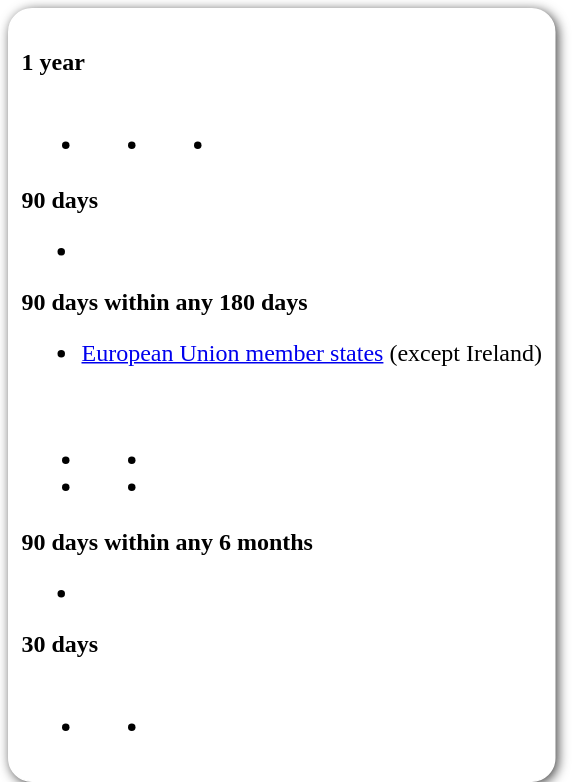<table style=" border-radius:1em; box-shadow: 0.1em 0.1em 0.5em rgba(0,0,0,0.75); background-color: white; border: 1px solid white; padding: 5px;">
<tr style="vertical-align:top;">
<td><br><strong>1 year</strong><table>
<tr>
<td><br><ul><li></li></ul></td>
<td valign="top"><br><ul><li></li></ul></td>
<td valign="top"><br><ul><li></li></ul></td>
<td></td>
</tr>
</table>
<strong>90 days</strong><ul><li></li></ul><strong>90 days within any 180 days</strong><ul><li> <a href='#'>European Union member states</a> (except Ireland)</li></ul><table>
<tr>
<td><br><ul><li></li><li></li></ul></td>
<td valign="top"><br><ul><li></li><li></li></ul></td>
<td></td>
</tr>
</table>
<strong>90 days within any 6 months</strong><ul><li></li></ul><strong>30 days</strong><table>
<tr>
<td><br><ul><li></li></ul></td>
<td valign="top"><br><ul><li></li></ul></td>
<td></td>
</tr>
</table>
</td>
</tr>
</table>
